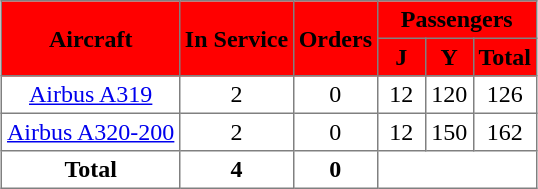<table class="toccolours" border="1" cellpadding="3" style="border-collapse:collapse;text-align:center;margin: 1em auto;">
<tr bgcolor=red>
<th rowspan=2><span>Aircraft</span></th>
<th rowspan=2><span>In Service</span></th>
<th rowspan=2><span>Orders</span></th>
<th colspan=3><span>Passengers</span></th>
</tr>
<tr bgcolor=red>
<th style="width:25px"><abbr><span>J</span></abbr></th>
<th style="width:25px"><abbr><span>Y</span></abbr></th>
<th style="width:30px"><span>Total</span></th>
</tr>
<tr>
<td><a href='#'>Airbus A319</a></td>
<td>2</td>
<td>0</td>
<td>12</td>
<td>120</td>
<td>126</td>
</tr>
<tr>
<td><a href='#'>Airbus A320-200</a></td>
<td>2</td>
<td>0</td>
<td>12</td>
<td>150</td>
<td>162</td>
</tr>
<tr>
<th>Total</th>
<th>4</th>
<th>0</th>
<th colspan=3></th>
</tr>
</table>
